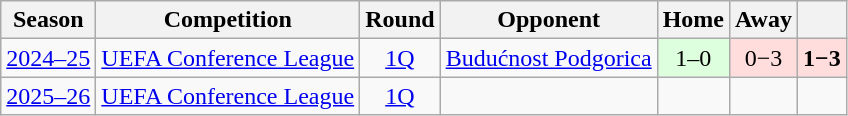<table class="wikitable" style="text-align:center">
<tr>
<th>Season</th>
<th>Competition</th>
<th>Round</th>
<th>Opponent</th>
<th>Home</th>
<th>Away</th>
<th></th>
</tr>
<tr>
<td><a href='#'>2024–25</a></td>
<td><a href='#'>UEFA Conference League</a></td>
<td><a href='#'>1Q</a></td>
<td align="left"> <a href='#'>Budućnost Podgorica</a></td>
<td bgcolor="#ddffdd" style="text-align:center;">1–0</td>
<td bgcolor="#ffdddd" style="text-align:center;">0−3</td>
<td bgcolor="#ffdddd" style="text-align:center;"><strong>1−3</strong></td>
</tr>
<tr>
<td><a href='#'>2025–26</a></td>
<td><a href='#'>UEFA Conference League</a></td>
<td><a href='#'>1Q</a></td>
<td align="left"></td>
<td></td>
<td></td>
<td></td>
</tr>
</table>
